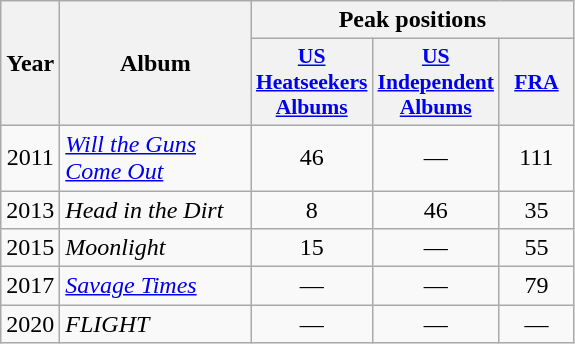<table class="wikitable">
<tr>
<th align="center" rowspan="2" width="10">Year</th>
<th align="center" rowspan="2" width="120">Album</th>
<th align="center" colspan="3" width="30">Peak positions</th>
</tr>
<tr>
<th scope="col" style="width:3em;font-size:90%;"><a href='#'>US<br>Heatseekers<br>Albums</a><br></th>
<th scope="col" style="width:3em;font-size:90%;"><a href='#'>US<br>Independent<br>Albums</a><br></th>
<th scope="col" style="width:3em;font-size:90%;"><a href='#'>FRA</a><br></th>
</tr>
<tr>
<td align="center">2011</td>
<td><em><a href='#'>Will the Guns Come Out</a></em></td>
<td align="center">46</td>
<td align="center">—</td>
<td align="center">111</td>
</tr>
<tr>
<td align="center">2013</td>
<td><em>Head in the Dirt</em></td>
<td align="center">8</td>
<td align="center">46</td>
<td align="center">35</td>
</tr>
<tr>
<td align="center">2015</td>
<td><em>Moonlight</em></td>
<td align="center">15</td>
<td align="center">—</td>
<td align="center">55</td>
</tr>
<tr>
<td>2017</td>
<td><em><a href='#'>Savage Times</a></em></td>
<td align="center">—</td>
<td align="center">—</td>
<td align="center">79<br></td>
</tr>
<tr>
<td align="center">2020</td>
<td><em>FLIGHT</em></td>
<td align="center">—</td>
<td align="center">—</td>
<td align="center">—</td>
</tr>
</table>
